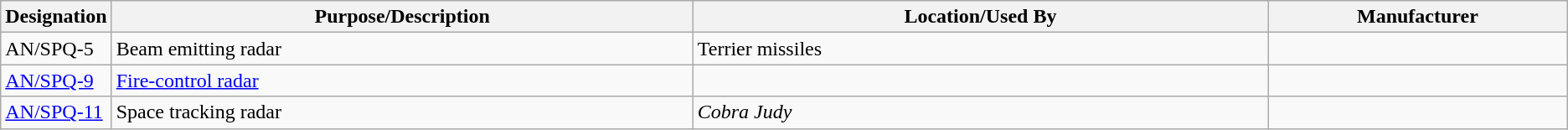<table class="wikitable sortable">
<tr>
<th scope="col">Designation</th>
<th scope="col" style="width: 500px;">Purpose/Description</th>
<th scope="col" style="width: 500px;">Location/Used By</th>
<th scope="col" style="width: 250px;">Manufacturer</th>
</tr>
<tr>
<td>AN/SPQ-5</td>
<td>Beam emitting radar</td>
<td>Terrier missiles</td>
<td></td>
</tr>
<tr>
<td><a href='#'>AN/SPQ-9</a></td>
<td><a href='#'>Fire-control radar</a></td>
<td></td>
<td></td>
</tr>
<tr>
<td><a href='#'>AN/SPQ-11</a></td>
<td>Space tracking radar</td>
<td> <em>Cobra Judy</em></td>
<td></td>
</tr>
</table>
